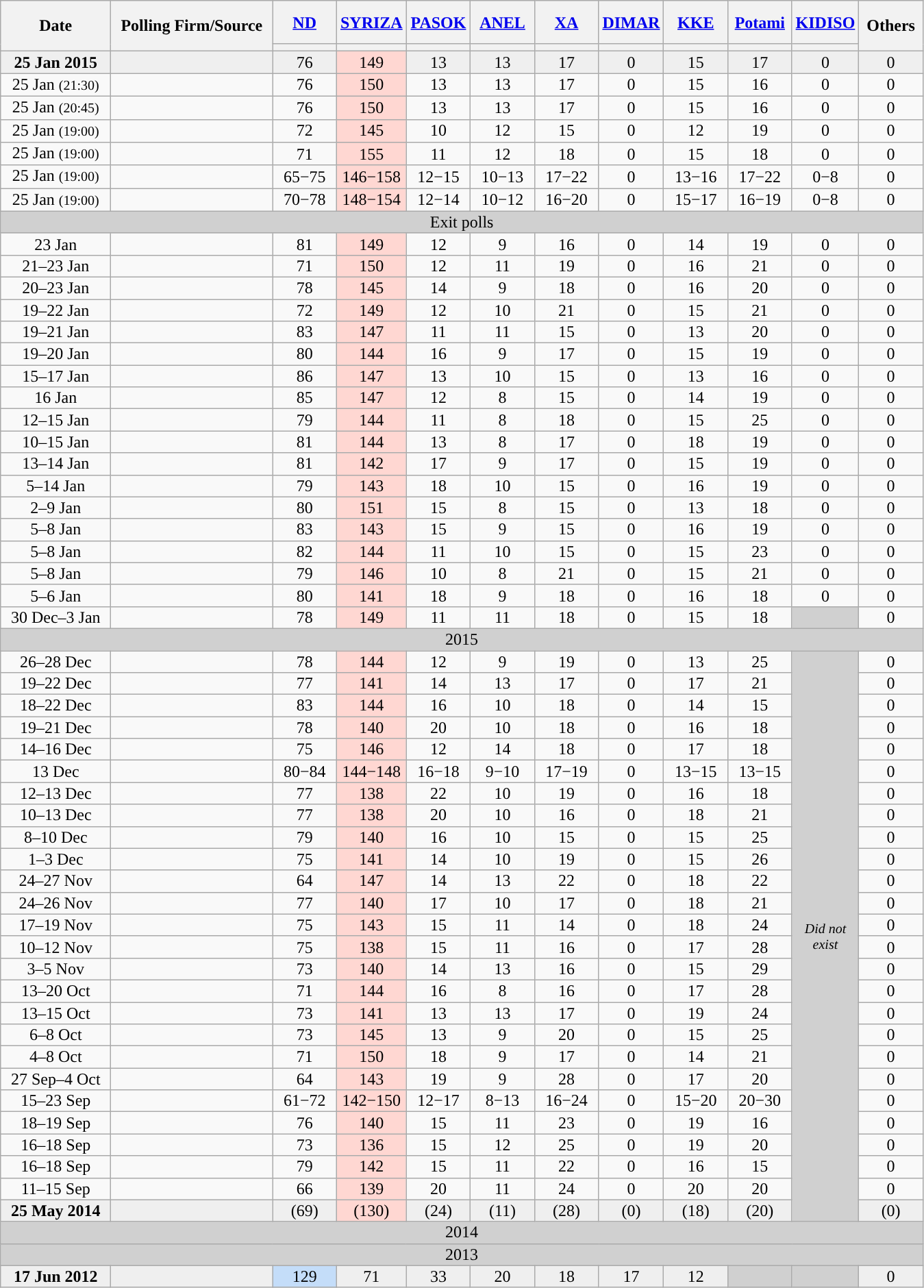<table class="wikitable collapsible collapsed" style="text-align:center; font-size:100%; line-height:14px;">
<tr style="height:42px;">
<th style="width:100px;" rowspan="2">Date</th>
<th style="width:150px;" rowspan="2">Polling Firm/Source</th>
<th style="width:55px;"><a href='#'>ND</a></th>
<th style="width:55px;"><a href='#'>SYRIZA</a></th>
<th style="width:55px;"><a href='#'>PASOK</a></th>
<th style="width:55px;"><a href='#'>ANEL</a></th>
<th style="width:55px;"><a href='#'>XA</a></th>
<th style="width:55px;"><a href='#'>DIMAR</a></th>
<th style="width:55px;"><a href='#'>KKE</a></th>
<th style="width:55px;"><a href='#'>Potami</a></th>
<th style="width:55px;"><a href='#'>KIDISO</a></th>
<th style="width:55px;" rowspan="2">Others</th>
</tr>
<tr>
<th style="color:inherit;background:"></th>
<th style="color:inherit;background:"></th>
<th style="color:inherit;background:"></th>
<th style="color:inherit;background:"></th>
<th style="color:inherit;background:"></th>
<th style="color:inherit;background:"></th>
<th style="color:inherit;background:"></th>
<th style="color:inherit;background:"></th>
<th style="color:inherit;background:"></th>
</tr>
<tr style="background:#EFEFEF;">
<td><strong>25 Jan 2015</strong></td>
<td><strong></strong></td>
<td>76</td>
<td style="background:#FFD7D2">149</td>
<td>13</td>
<td>13</td>
<td>17</td>
<td>0</td>
<td>15</td>
<td>17</td>
<td>0</td>
<td>0</td>
</tr>
<tr>
<td>25 Jan <small>(21:30)</small></td>
<td></td>
<td>76</td>
<td style="background:#FFD7D2">150</td>
<td>13</td>
<td>13</td>
<td>17</td>
<td>0</td>
<td>15</td>
<td>16</td>
<td>0</td>
<td>0</td>
</tr>
<tr>
<td>25 Jan <small>(20:45)</small></td>
<td></td>
<td>76</td>
<td style="background:#FFD7D2">150</td>
<td>13</td>
<td>13</td>
<td>17</td>
<td>0</td>
<td>15</td>
<td>16</td>
<td>0</td>
<td>0</td>
</tr>
<tr>
<td>25 Jan <small>(19:00)</small></td>
<td></td>
<td>72</td>
<td style="background:#FFD7D2">145</td>
<td>10</td>
<td>12</td>
<td>15</td>
<td>0</td>
<td>12</td>
<td>19</td>
<td>0</td>
<td>0</td>
</tr>
<tr>
<td>25 Jan <small>(19:00)</small></td>
<td></td>
<td>71</td>
<td style="background:#FFD7D2">155</td>
<td>11</td>
<td>12</td>
<td>18</td>
<td>0</td>
<td>15</td>
<td>18</td>
<td>0</td>
<td>0</td>
</tr>
<tr>
<td>25 Jan <small>(19:00)</small></td>
<td></td>
<td>65−75</td>
<td style="background:#FFD7D2">146−158</td>
<td>12−15</td>
<td>10−13</td>
<td>17−22</td>
<td>0</td>
<td>13−16</td>
<td>17−22</td>
<td>0−8</td>
<td>0</td>
</tr>
<tr>
<td>25 Jan <small>(19:00)</small></td>
<td></td>
<td>70−78</td>
<td style="background:#FFD7D2">148−154</td>
<td>12−14</td>
<td>10−12</td>
<td>16−20</td>
<td>0</td>
<td>15−17</td>
<td>16−19</td>
<td>0−8</td>
<td>0</td>
</tr>
<tr>
<td colspan="12" style="background:#D0D0D0; color:black">Exit polls</td>
</tr>
<tr>
<td>23 Jan</td>
<td></td>
<td>81</td>
<td style="background:#FFD7D2">149</td>
<td>12</td>
<td>9</td>
<td>16</td>
<td>0</td>
<td>14</td>
<td>19</td>
<td>0</td>
<td>0</td>
</tr>
<tr>
<td>21–23 Jan</td>
<td></td>
<td>71</td>
<td style="background:#FFD7D2">150</td>
<td>12</td>
<td>11</td>
<td>19</td>
<td>0</td>
<td>16</td>
<td>21</td>
<td>0</td>
<td>0</td>
</tr>
<tr>
<td>20–23 Jan</td>
<td></td>
<td>78</td>
<td style="background:#FFD7D2">145</td>
<td>14</td>
<td>9</td>
<td>18</td>
<td>0</td>
<td>16</td>
<td>20</td>
<td>0</td>
<td>0</td>
</tr>
<tr>
<td>19–22 Jan</td>
<td></td>
<td>72</td>
<td style="background:#FFD7D2">149</td>
<td>12</td>
<td>10</td>
<td>21</td>
<td>0</td>
<td>15</td>
<td>21</td>
<td>0</td>
<td>0</td>
</tr>
<tr>
<td>19–21 Jan</td>
<td></td>
<td>83</td>
<td style="background:#FFD7D2">147</td>
<td>11</td>
<td>11</td>
<td>15</td>
<td>0</td>
<td>13</td>
<td>20</td>
<td>0</td>
<td>0</td>
</tr>
<tr>
<td>19–20 Jan</td>
<td></td>
<td>80</td>
<td style="background:#FFD7D2">144</td>
<td>16</td>
<td>9</td>
<td>17</td>
<td>0</td>
<td>15</td>
<td>19</td>
<td>0</td>
<td>0</td>
</tr>
<tr>
<td>15–17 Jan</td>
<td></td>
<td>86</td>
<td style="background:#FFD7D2">147</td>
<td>13</td>
<td>10</td>
<td>15</td>
<td>0</td>
<td>13</td>
<td>16</td>
<td>0</td>
<td>0</td>
</tr>
<tr>
<td>16 Jan</td>
<td></td>
<td>85</td>
<td style="background:#FFD7D2">147</td>
<td>12</td>
<td>8</td>
<td>15</td>
<td>0</td>
<td>14</td>
<td>19</td>
<td>0</td>
<td>0</td>
</tr>
<tr>
<td>12–15 Jan</td>
<td></td>
<td>79</td>
<td style="background:#FFD7D2">144</td>
<td>11</td>
<td>8</td>
<td>18</td>
<td>0</td>
<td>15</td>
<td>25</td>
<td>0</td>
<td>0</td>
</tr>
<tr>
<td>10–15 Jan</td>
<td> </td>
<td>81</td>
<td style="background:#FFD7D2">144</td>
<td>13</td>
<td>8</td>
<td>17</td>
<td>0</td>
<td>18</td>
<td>19</td>
<td>0</td>
<td>0</td>
</tr>
<tr>
<td>13–14 Jan</td>
<td> </td>
<td>81</td>
<td style="background:#FFD7D2">142</td>
<td>17</td>
<td>9</td>
<td>17</td>
<td>0</td>
<td>15</td>
<td>19</td>
<td>0</td>
<td>0</td>
</tr>
<tr>
<td>5–14 Jan</td>
<td></td>
<td>79</td>
<td style="background:#FFD7D2">143</td>
<td>18</td>
<td>10</td>
<td>15</td>
<td>0</td>
<td>16</td>
<td>19</td>
<td>0</td>
<td>0</td>
</tr>
<tr>
<td>2–9 Jan</td>
<td></td>
<td>80</td>
<td style="background:#FFD7D2">151</td>
<td>15</td>
<td>8</td>
<td>15</td>
<td>0</td>
<td>13</td>
<td>18</td>
<td>0</td>
<td>0</td>
</tr>
<tr>
<td>5–8 Jan</td>
<td></td>
<td>83</td>
<td style="background:#FFD7D2">143</td>
<td>15</td>
<td>9</td>
<td>15</td>
<td>0</td>
<td>16</td>
<td>19</td>
<td>0</td>
<td>0</td>
</tr>
<tr>
<td>5–8 Jan</td>
<td></td>
<td>82</td>
<td style="background:#FFD7D2">144</td>
<td>11</td>
<td>10</td>
<td>15</td>
<td>0</td>
<td>15</td>
<td>23</td>
<td>0</td>
<td>0</td>
</tr>
<tr>
<td>5–8 Jan</td>
<td></td>
<td>79</td>
<td style="background:#FFD7D2">146</td>
<td>10</td>
<td>8</td>
<td>21</td>
<td>0</td>
<td>15</td>
<td>21</td>
<td>0</td>
<td>0</td>
</tr>
<tr>
<td>5–6 Jan</td>
<td> </td>
<td>80</td>
<td style="background:#FFD7D2">141</td>
<td>18</td>
<td>9</td>
<td>18</td>
<td>0</td>
<td>16</td>
<td>18</td>
<td>0</td>
<td>0</td>
</tr>
<tr>
<td>30 Dec–3 Jan</td>
<td></td>
<td>78</td>
<td style="background:#FFD7D2">149</td>
<td>11</td>
<td>11</td>
<td>18</td>
<td>0</td>
<td>15</td>
<td>18</td>
<td style="background:#D0D0D0; width:1px;"></td>
<td>0</td>
</tr>
<tr>
<td colspan="12" style="background:#D0D0D0; color:black">2015</td>
</tr>
<tr>
<td>26–28 Dec</td>
<td> </td>
<td>78</td>
<td style="background:#FFD7D2">144</td>
<td>12</td>
<td>9</td>
<td>19</td>
<td>0</td>
<td>13</td>
<td>25</td>
<td style="background:#D0D0D0; width:1px;" rowspan="26"><small><em>Did not exist</em></small></td>
<td>0</td>
</tr>
<tr>
<td>19–22 Dec</td>
<td></td>
<td>77</td>
<td style="background:#FFD7D2">141</td>
<td>14</td>
<td>13</td>
<td>17</td>
<td>0</td>
<td>17</td>
<td>21</td>
<td>0</td>
</tr>
<tr>
<td>18–22 Dec</td>
<td> </td>
<td>83</td>
<td style="background:#FFD7D2">144</td>
<td>16</td>
<td>10</td>
<td>18</td>
<td>0</td>
<td>14</td>
<td>15</td>
<td>0</td>
</tr>
<tr>
<td>19–21 Dec</td>
<td></td>
<td>78</td>
<td style="background:#FFD7D2">140</td>
<td>20</td>
<td>10</td>
<td>18</td>
<td>0</td>
<td>16</td>
<td>18</td>
<td>0</td>
</tr>
<tr>
<td>14–16 Dec</td>
<td> </td>
<td>75</td>
<td style="background:#FFD7D2">146</td>
<td>12</td>
<td>14</td>
<td>18</td>
<td>0</td>
<td>17</td>
<td>18</td>
<td>0</td>
</tr>
<tr>
<td>13 Dec</td>
<td></td>
<td>80−84</td>
<td style="background:#FFD7D2">144−148</td>
<td>16−18</td>
<td>9−10</td>
<td>17−19</td>
<td>0</td>
<td>13−15</td>
<td>13−15</td>
<td>0</td>
</tr>
<tr>
<td>12–13 Dec</td>
<td></td>
<td>77</td>
<td style="background:#FFD7D2">138</td>
<td>22</td>
<td>10</td>
<td>19</td>
<td>0</td>
<td>16</td>
<td>18</td>
<td>0</td>
</tr>
<tr>
<td>10–13 Dec</td>
<td></td>
<td>77</td>
<td style="background:#FFD7D2">138</td>
<td>20</td>
<td>10</td>
<td>16</td>
<td>0</td>
<td>18</td>
<td>21</td>
<td>0</td>
</tr>
<tr>
<td>8–10 Dec</td>
<td></td>
<td>79</td>
<td style="background:#FFD7D2">140</td>
<td>16</td>
<td>10</td>
<td>15</td>
<td>0</td>
<td>15</td>
<td>25</td>
<td>0</td>
</tr>
<tr>
<td>1–3 Dec</td>
<td></td>
<td>75</td>
<td style="background:#FFD7D2">141</td>
<td>14</td>
<td>10</td>
<td>19</td>
<td>0</td>
<td>15</td>
<td>26</td>
<td>0</td>
</tr>
<tr>
<td>24–27 Nov</td>
<td></td>
<td>64</td>
<td style="background:#FFD7D2">147</td>
<td>14</td>
<td>13</td>
<td>22</td>
<td>0</td>
<td>18</td>
<td>22</td>
<td>0</td>
</tr>
<tr>
<td>24–26 Nov</td>
<td></td>
<td>77</td>
<td style="background:#FFD7D2">140</td>
<td>17</td>
<td>10</td>
<td>17</td>
<td>0</td>
<td>18</td>
<td>21</td>
<td>0</td>
</tr>
<tr>
<td>17–19 Nov</td>
<td></td>
<td>75</td>
<td style="background:#FFD7D2">143</td>
<td>15</td>
<td>11</td>
<td>14</td>
<td>0</td>
<td>18</td>
<td>24</td>
<td>0</td>
</tr>
<tr>
<td>10–12 Nov</td>
<td> </td>
<td>75</td>
<td style="background:#FFD7D2">138</td>
<td>15</td>
<td>11</td>
<td>16</td>
<td>0</td>
<td>17</td>
<td>28</td>
<td>0</td>
</tr>
<tr>
<td>3–5 Nov</td>
<td></td>
<td>73</td>
<td style="background:#FFD7D2">140</td>
<td>14</td>
<td>13</td>
<td>16</td>
<td>0</td>
<td>15</td>
<td>29</td>
<td>0</td>
</tr>
<tr>
<td>13–20 Oct</td>
<td></td>
<td>71</td>
<td style="background:#FFD7D2">144</td>
<td>16</td>
<td>8</td>
<td>16</td>
<td>0</td>
<td>17</td>
<td>28</td>
<td>0</td>
</tr>
<tr>
<td>13–15 Oct</td>
<td></td>
<td>73</td>
<td style="background:#FFD7D2">141</td>
<td>13</td>
<td>13</td>
<td>17</td>
<td>0</td>
<td>19</td>
<td>24</td>
<td>0</td>
</tr>
<tr>
<td>6–8 Oct</td>
<td></td>
<td>73</td>
<td style="background:#FFD7D2">145</td>
<td>13</td>
<td>9</td>
<td>20</td>
<td>0</td>
<td>15</td>
<td>25</td>
<td>0</td>
</tr>
<tr>
<td>4–8 Oct</td>
<td></td>
<td>71</td>
<td style="background:#FFD7D2">150</td>
<td>18</td>
<td>9</td>
<td>17</td>
<td>0</td>
<td>14</td>
<td>21</td>
<td>0</td>
</tr>
<tr>
<td>27 Sep–4 Oct</td>
<td></td>
<td>64</td>
<td style="background:#FFD7D2">143</td>
<td>19</td>
<td>9</td>
<td>28</td>
<td>0</td>
<td>17</td>
<td>20</td>
<td>0</td>
</tr>
<tr>
<td>15–23 Sep</td>
<td></td>
<td>61−72</td>
<td style="background:#FFD7D2">142−150</td>
<td>12−17</td>
<td>8−13</td>
<td>16−24</td>
<td>0</td>
<td>15−20</td>
<td>20−30</td>
<td>0</td>
</tr>
<tr>
<td>18–19 Sep</td>
<td> </td>
<td>76</td>
<td style="background:#FFD7D2">140</td>
<td>15</td>
<td>11</td>
<td>23</td>
<td>0</td>
<td>19</td>
<td>16</td>
<td>0</td>
</tr>
<tr>
<td>16–18 Sep</td>
<td> </td>
<td>73</td>
<td style="background:#FFD7D2">136</td>
<td>15</td>
<td>12</td>
<td>25</td>
<td>0</td>
<td>19</td>
<td>20</td>
<td>0</td>
</tr>
<tr>
<td>16–18 Sep</td>
<td></td>
<td>79</td>
<td style="background:#FFD7D2">142</td>
<td>15</td>
<td>11</td>
<td>22</td>
<td>0</td>
<td>16</td>
<td>15</td>
<td>0</td>
</tr>
<tr>
<td>11–15 Sep</td>
<td> </td>
<td>66</td>
<td style="background:#FFD7D2">139</td>
<td>20</td>
<td>11</td>
<td>24</td>
<td>0</td>
<td>20</td>
<td>20</td>
<td>0</td>
</tr>
<tr style="background:#EFEFEF;">
<td><strong>25 May 2014</strong></td>
<td><strong></strong></td>
<td>(69)</td>
<td style="background:#FFD7D2">(130)</td>
<td>(24)</td>
<td>(11)</td>
<td>(28)</td>
<td>(0)</td>
<td>(18)</td>
<td>(20)</td>
<td>(0)</td>
</tr>
<tr>
<td colspan="12" style="background:#D0D0D0; color:black">2014</td>
</tr>
<tr>
<td colspan="12" style="background:#D0D0D0; color:black">2013</td>
</tr>
<tr style="background:#EFEFEF;">
<td><strong>17 Jun 2012</strong></td>
<td><strong></strong></td>
<td style="background:#C4DDF9">129</td>
<td>71</td>
<td>33</td>
<td>20</td>
<td>18</td>
<td>17</td>
<td>12</td>
<td style="background:#D0D0D0; width:1px;"></td>
<td style="background:#D0D0D0; width:1px;"></td>
<td>0</td>
</tr>
</table>
